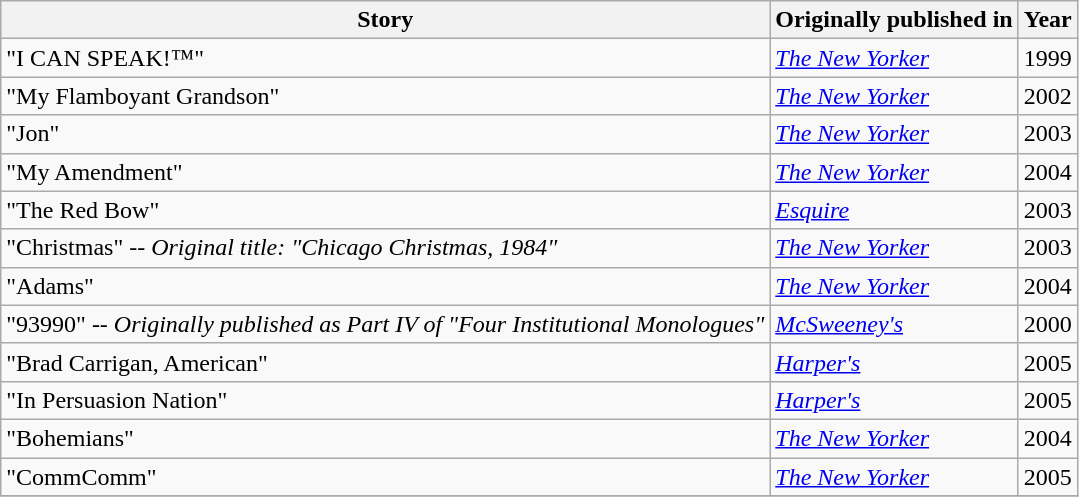<table class="wikitable">
<tr>
<th><strong>Story</strong></th>
<th><strong>Originally published in</strong></th>
<th><strong>Year</strong></th>
</tr>
<tr>
<td>"I CAN SPEAK!™"</td>
<td><em><a href='#'>The New Yorker</a></em></td>
<td>1999</td>
</tr>
<tr>
<td>"My Flamboyant Grandson"</td>
<td><em><a href='#'>The New Yorker</a></em></td>
<td>2002</td>
</tr>
<tr>
<td>"Jon"</td>
<td><em><a href='#'>The New Yorker</a></em></td>
<td>2003</td>
</tr>
<tr>
<td>"My Amendment"</td>
<td><em><a href='#'>The New Yorker</a></em></td>
<td>2004</td>
</tr>
<tr>
<td>"The Red Bow"</td>
<td><em><a href='#'>Esquire</a></em></td>
<td>2003</td>
</tr>
<tr>
<td>"Christmas" -- <em>Original title: "Chicago Christmas, 1984"</em></td>
<td><em><a href='#'>The New Yorker</a></em></td>
<td>2003</td>
</tr>
<tr>
<td>"Adams"</td>
<td><em><a href='#'>The New Yorker</a></em></td>
<td>2004</td>
</tr>
<tr>
<td>"93990" -- <em>Originally published as Part IV of "Four Institutional Monologues"</em></td>
<td><em><a href='#'>McSweeney's</a></em></td>
<td>2000</td>
</tr>
<tr>
<td>"Brad Carrigan, American"</td>
<td><em><a href='#'>Harper's</a></em></td>
<td>2005</td>
</tr>
<tr>
<td>"In Persuasion Nation"</td>
<td><em><a href='#'>Harper's</a></em></td>
<td>2005</td>
</tr>
<tr>
<td>"Bohemians"</td>
<td><em><a href='#'>The New Yorker</a></em></td>
<td>2004</td>
</tr>
<tr>
<td>"CommComm"</td>
<td><em><a href='#'>The New Yorker</a></em></td>
<td>2005</td>
</tr>
<tr>
</tr>
</table>
